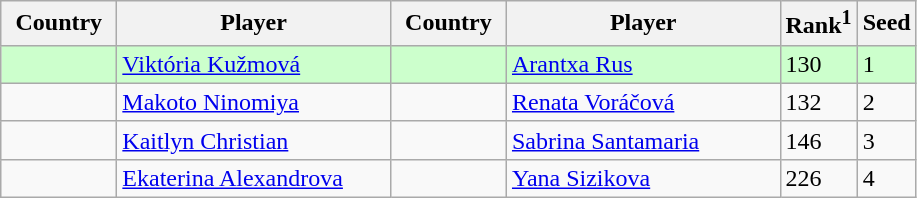<table class="sortable wikitable">
<tr>
<th width="70">Country</th>
<th width="175">Player</th>
<th width="70">Country</th>
<th width="175">Player</th>
<th>Rank<sup>1</sup></th>
<th>Seed</th>
</tr>
<tr style="background:#cfc;">
<td></td>
<td><a href='#'>Viktória Kužmová</a></td>
<td></td>
<td><a href='#'>Arantxa Rus</a></td>
<td>130</td>
<td>1</td>
</tr>
<tr>
<td></td>
<td><a href='#'>Makoto Ninomiya</a></td>
<td></td>
<td><a href='#'>Renata Voráčová</a></td>
<td>132</td>
<td>2</td>
</tr>
<tr>
<td></td>
<td><a href='#'>Kaitlyn Christian</a></td>
<td></td>
<td><a href='#'>Sabrina Santamaria</a></td>
<td>146</td>
<td>3</td>
</tr>
<tr>
<td></td>
<td><a href='#'>Ekaterina Alexandrova</a></td>
<td></td>
<td><a href='#'>Yana Sizikova</a></td>
<td>226</td>
<td>4</td>
</tr>
</table>
